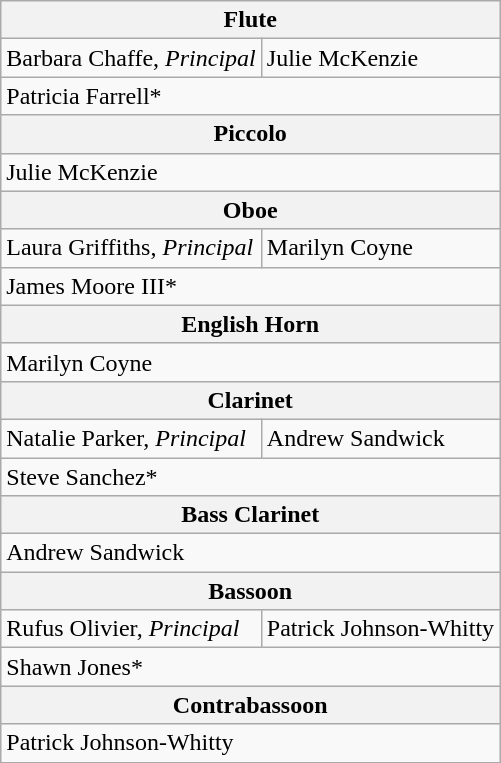<table class="wikitable">
<tr>
<th colspan=2><strong>Flute</strong></th>
</tr>
<tr>
<td>Barbara Chaffe, <em>Principal</em></td>
<td>Julie McKenzie</td>
</tr>
<tr>
<td colspan=2>Patricia Farrell*</td>
</tr>
<tr>
<th colspan=2><strong>Piccolo</strong></th>
</tr>
<tr>
<td colspan=2>Julie McKenzie</td>
</tr>
<tr>
<th colspan=2><strong>Oboe</strong></th>
</tr>
<tr>
<td>Laura Griffiths, <em>Principal</em></td>
<td>Marilyn Coyne</td>
</tr>
<tr>
<td colspan=2>James Moore III*</td>
</tr>
<tr>
<th colspan=2><strong>English Horn</strong></th>
</tr>
<tr>
<td colspan=2>Marilyn Coyne</td>
</tr>
<tr>
<th colspan=2><strong>Clarinet</strong></th>
</tr>
<tr>
<td>Natalie Parker, <em>Principal</em></td>
<td>Andrew Sandwick</td>
</tr>
<tr>
<td colspan=2>Steve Sanchez*</td>
</tr>
<tr>
<th colspan=2><strong>Bass Clarinet</strong></th>
</tr>
<tr>
<td colspan=2>Andrew Sandwick</td>
</tr>
<tr>
<th colspan=2><strong>Bassoon</strong></th>
</tr>
<tr>
<td>Rufus Olivier, <em>Principal</em></td>
<td>Patrick Johnson-Whitty</td>
</tr>
<tr>
<td colspan=2>Shawn Jones*</td>
</tr>
<tr>
<th colspan=2><strong>Contrabassoon</strong></th>
</tr>
<tr>
<td colspan=2>Patrick Johnson-Whitty</td>
</tr>
</table>
